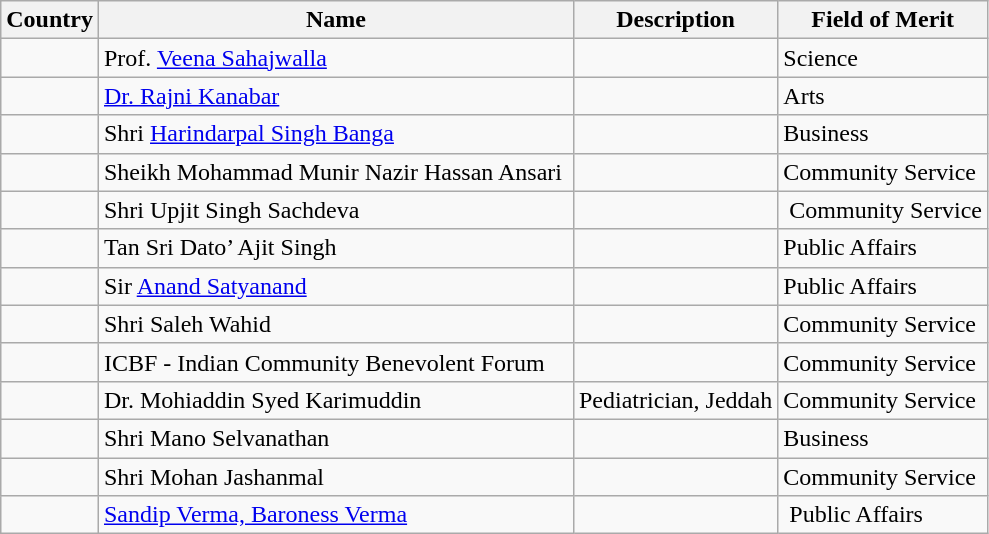<table class="wikitable">
<tr>
<th>Country</th>
<th>Name</th>
<th>Description</th>
<th>Field of Merit</th>
</tr>
<tr>
<td></td>
<td>Prof. <a href='#'>Veena Sahajwalla</a></td>
<td></td>
<td>Science</td>
</tr>
<tr>
<td></td>
<td><a href='#'>Dr. Rajni Kanabar</a></td>
<td></td>
<td>Arts</td>
</tr>
<tr>
<td></td>
<td>Shri <a href='#'>Harindarpal Singh Banga</a></td>
<td></td>
<td>Business</td>
</tr>
<tr>
<td></td>
<td>Sheikh Mohammad Munir Nazir Hassan Ansari </td>
<td> </td>
<td>Community Service</td>
</tr>
<tr>
<td></td>
<td>Shri Upjit Singh Sachdeva</td>
<td></td>
<td> Community Service</td>
</tr>
<tr>
<td></td>
<td>Tan Sri Dato’ Ajit Singh</td>
<td></td>
<td>Public Affairs</td>
</tr>
<tr>
<td></td>
<td>Sir <a href='#'>Anand Satyanand</a></td>
<td></td>
<td>Public Affairs</td>
</tr>
<tr>
<td></td>
<td>Shri Saleh Wahid</td>
<td></td>
<td>Community Service</td>
</tr>
<tr>
<td></td>
<td>ICBF - Indian Community Benevolent Forum</td>
<td></td>
<td>Community Service</td>
</tr>
<tr>
<td></td>
<td>Dr. Mohiaddin Syed Karimuddin</td>
<td>Pediatrician, Jeddah</td>
<td>Community Service</td>
</tr>
<tr>
<td></td>
<td>Shri Mano Selvanathan</td>
<td></td>
<td>Business</td>
</tr>
<tr>
<td></td>
<td>Shri Mohan Jashanmal</td>
<td></td>
<td>Community Service</td>
</tr>
<tr>
<td></td>
<td><a href='#'>Sandip Verma, Baroness Verma</a></td>
<td></td>
<td> Public Affairs</td>
</tr>
</table>
